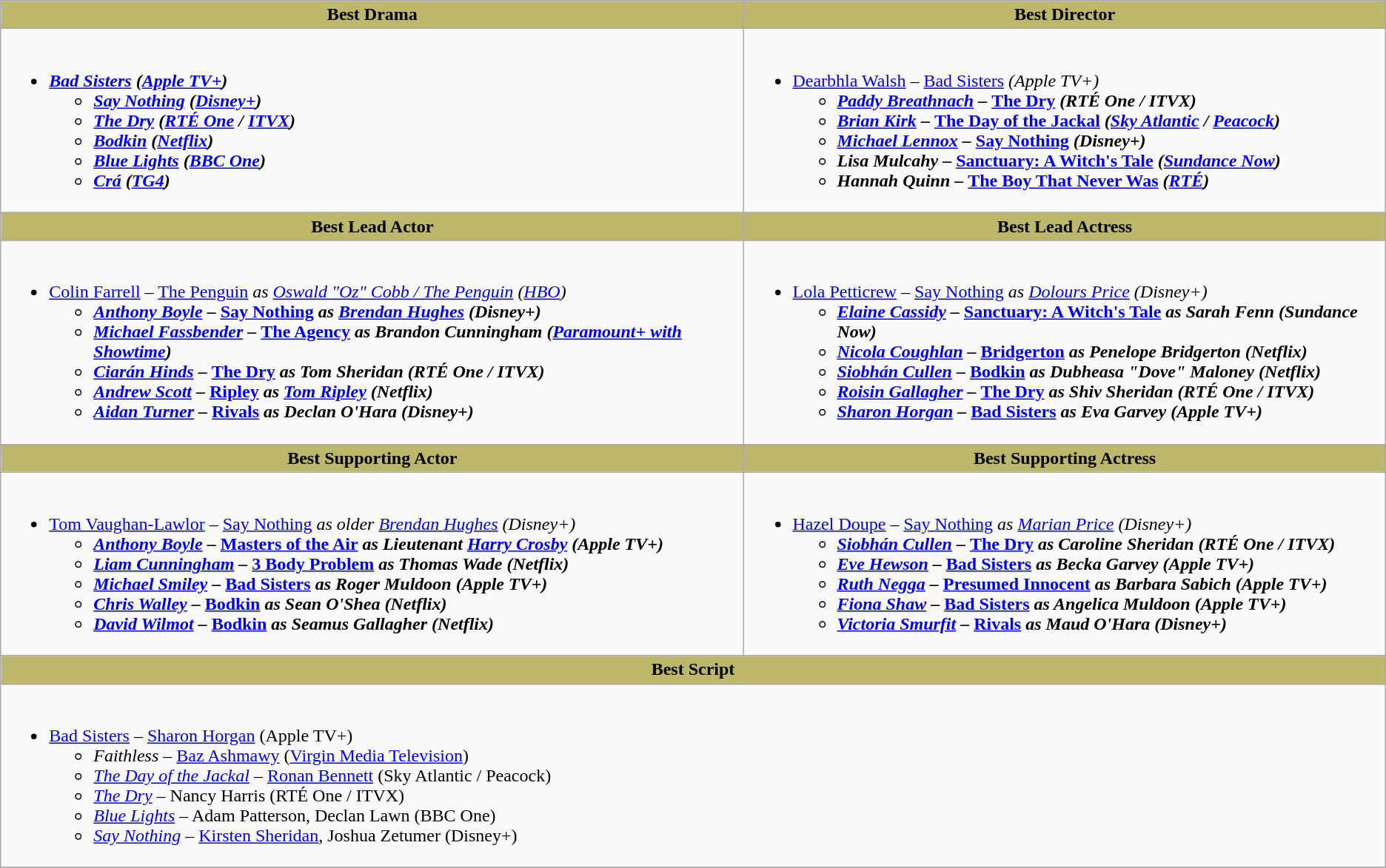<table class=wikitable>
<tr>
<th style="background:#BDB76B;" width:50%">Best Drama</th>
<th style="background:#BDB76B;" width:50%">Best Director</th>
</tr>
<tr>
<td valign="top"><br><ul><li><strong><em><a href='#'>Bad Sisters</a><em> (<a href='#'>Apple TV+</a>)<strong><ul><li></em><a href='#'>Say Nothing</a><em> (<a href='#'>Disney+</a>)</li><li></em><a href='#'>The Dry</a><em> (<a href='#'>RTÉ One</a> / <a href='#'>ITVX</a>)</li><li></em><a href='#'>Bodkin</a><em> (<a href='#'>Netflix</a>)</li><li></em><a href='#'>Blue Lights</a><em> (<a href='#'>BBC One</a>)</li><li></em><a href='#'>Crá</a><em> (<a href='#'>TG4</a>)</li></ul></li></ul></td>
<td valign="top"><br><ul><li></strong><a href='#'>Dearbhla Walsh</a> – </em><a href='#'>Bad Sisters</a><em> (Apple TV+)<strong><ul><li><a href='#'>Paddy Breathnach</a> – </em><a href='#'>The Dry</a><em> (RTÉ One / ITVX)</li><li><a href='#'>Brian Kirk</a> – </em><a href='#'>The Day of the Jackal</a><em> (<a href='#'>Sky Atlantic</a> / <a href='#'>Peacock</a>)</li><li><a href='#'>Michael Lennox</a> – </em><a href='#'>Say Nothing</a><em> (Disney+)</li><li>Lisa Mulcahy – </em><a href='#'>Sanctuary: A Witch's Tale</a><em> (<a href='#'>Sundance Now</a>)</li><li>Hannah Quinn – </em><a href='#'>The Boy That Never Was</a><em> (<a href='#'>RTÉ</a>)</li></ul></li></ul></td>
</tr>
<tr>
<th style="background:#BDB76B;" width:50%">Best Lead Actor</th>
<th style="background:#BDB76B;" width:50%">Best Lead Actress</th>
</tr>
<tr>
<td valign="top"><br><ul><li></strong><a href='#'>Colin Farrell</a> – </em><a href='#'>The Penguin</a><em> as <a href='#'>Oswald "Oz" Cobb / The Penguin</a> (<a href='#'>HBO</a>)<strong><ul><li><a href='#'>Anthony Boyle</a> – </em><a href='#'>Say Nothing</a><em> as <a href='#'>Brendan Hughes</a> (Disney+)</li><li><a href='#'>Michael Fassbender</a> – </em><a href='#'>The Agency</a><em> as Brandon Cunningham (<a href='#'>Paramount+ with Showtime</a>)</li><li><a href='#'>Ciarán Hinds</a> – </em><a href='#'>The Dry</a><em> as Tom Sheridan (RTÉ One / ITVX)</li><li><a href='#'>Andrew Scott</a> – </em><a href='#'>Ripley</a><em> as <a href='#'>Tom Ripley</a> (Netflix)</li><li><a href='#'>Aidan Turner</a> – </em><a href='#'>Rivals</a><em> as Declan O'Hara (Disney+)</li></ul></li></ul></td>
<td valign="top"><br><ul><li></strong><a href='#'>Lola Petticrew</a> – </em><a href='#'>Say Nothing</a><em> as <a href='#'>Dolours Price</a> (Disney+)<strong><ul><li><a href='#'>Elaine Cassidy</a> – </em><a href='#'>Sanctuary: A Witch's Tale</a><em> as Sarah Fenn (Sundance Now)</li><li><a href='#'>Nicola Coughlan</a> – </em><a href='#'>Bridgerton</a><em> as Penelope Bridgerton (Netflix)</li><li><a href='#'>Siobhán Cullen</a> – </em><a href='#'>Bodkin</a><em> as Dubheasa "Dove" Maloney (Netflix)</li><li><a href='#'>Roisin Gallagher</a> – </em><a href='#'>The Dry</a><em> as Shiv Sheridan (RTÉ One / ITVX)</li><li><a href='#'>Sharon Horgan</a> – </em><a href='#'>Bad Sisters</a><em> as Eva Garvey (Apple TV+)</li></ul></li></ul></td>
</tr>
<tr>
<th style="background:#BDB76B;" width:50%">Best Supporting Actor</th>
<th style="background:#BDB76B;" width:50%">Best Supporting Actress</th>
</tr>
<tr>
<td valign="top"><br><ul><li></strong><a href='#'>Tom Vaughan-Lawlor</a> – </em><a href='#'>Say Nothing</a><em> as older <a href='#'>Brendan Hughes</a> (Disney+)<strong><ul><li><a href='#'>Anthony Boyle</a> – </em><a href='#'>Masters of the Air</a><em> as Lieutenant <a href='#'>Harry Crosby</a> (Apple TV+)</li><li><a href='#'>Liam Cunningham</a> – </em><a href='#'>3 Body Problem</a><em> as Thomas Wade (Netflix)</li><li><a href='#'>Michael Smiley</a> – </em><a href='#'>Bad Sisters</a><em> as Roger Muldoon (Apple TV+)</li><li><a href='#'>Chris Walley</a> – </em><a href='#'>Bodkin</a><em> as Sean O'Shea (Netflix)</li><li><a href='#'>David Wilmot</a> – </em><a href='#'>Bodkin</a><em> as Seamus Gallagher (Netflix)</li></ul></li></ul></td>
<td valign="top"><br><ul><li></strong><a href='#'>Hazel Doupe</a> – </em><a href='#'>Say Nothing</a><em> as <a href='#'>Marian Price</a> (Disney+)<strong><ul><li><a href='#'>Siobhán Cullen</a> – </em><a href='#'>The Dry</a><em> as Caroline Sheridan (RTÉ One / ITVX)</li><li><a href='#'>Eve Hewson</a> – </em><a href='#'>Bad Sisters</a><em> as Becka Garvey (Apple TV+)</li><li><a href='#'>Ruth Negga</a> – </em><a href='#'>Presumed Innocent</a><em> as Barbara Sabich (Apple TV+)</li><li><a href='#'>Fiona Shaw</a> – </em><a href='#'>Bad Sisters</a><em> as Angelica Muldoon (Apple TV+)</li><li><a href='#'>Victoria Smurfit</a> – </em><a href='#'>Rivals</a><em> as Maud O'Hara (Disney+)</li></ul></li></ul></td>
</tr>
<tr>
<th colspan="2" style="background:#BDB76B;" width:50%">Best Script</th>
</tr>
<tr>
<td colspan="2" valign="top"><br><ul><li></em></strong><a href='#'>Bad Sisters</a></em> – <a href='#'>Sharon Horgan</a> (Apple TV+)</strong><ul><li><em>Faithless</em> – <a href='#'>Baz Ashmawy</a> (<a href='#'>Virgin Media Television</a>)</li><li><em><a href='#'>The Day of the Jackal</a></em> – <a href='#'>Ronan Bennett</a> (Sky Atlantic / Peacock)</li><li><em><a href='#'>The Dry</a></em> – Nancy Harris (RTÉ One / ITVX)</li><li><em><a href='#'>Blue Lights</a></em> – Adam Patterson, Declan Lawn (BBC One)</li><li><em><a href='#'>Say Nothing</a></em> – <a href='#'>Kirsten Sheridan</a>, Joshua Zetumer (Disney+)</li></ul></li></ul></td>
</tr>
<tr>
</tr>
</table>
